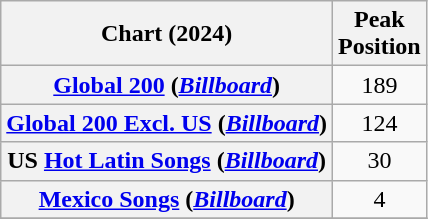<table class="wikitable plainrowheaders" style="text-align:center;">
<tr>
<th scope="col">Chart (2024)</th>
<th scope="col">Peak <br> Position</th>
</tr>
<tr>
<th scope="row"><a href='#'>Global 200</a> (<em><a href='#'>Billboard</a></em>)</th>
<td style="text-align:center;">189</td>
</tr>
<tr>
<th scope="row"><a href='#'>Global 200 Excl. US</a> (<em><a href='#'>Billboard</a></em>)</th>
<td style="text-align:center;">124</td>
</tr>
<tr>
<th scope="row">US <a href='#'>Hot Latin Songs</a> (<em><a href='#'>Billboard</a></em>)</th>
<td style="text-align:center;">30</td>
</tr>
<tr>
<th scope="row"><a href='#'>Mexico Songs</a> (<em><a href='#'>Billboard</a></em>)</th>
<td style="text-align:center;">4</td>
</tr>
<tr>
</tr>
</table>
